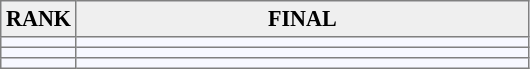<table cellpadding="3" cellspacing="0" border="1" style="background:#f7f8ff; font-size:92%; border:gray solid 1,5px; border-collapse:collapse;">
<tr style="background:#efefef;">
<th>RANK</th>
<th style="text-align:center; width:20em;">FINAL</th>
</tr>
<tr>
<td style="text-align:center;"></td>
<td></td>
</tr>
<tr>
<td style="text-align:center;"></td>
<td></td>
</tr>
<tr>
<td style="text-align:center;"></td>
<td></td>
</tr>
</table>
